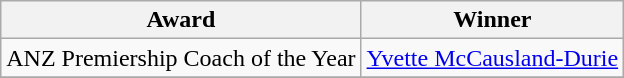<table class="wikitable collapsible">
<tr>
<th>Award</th>
<th>Winner</th>
</tr>
<tr>
<td>ANZ Premiership Coach of the Year</td>
<td><a href='#'>Yvette McCausland-Durie</a></td>
</tr>
<tr>
</tr>
</table>
